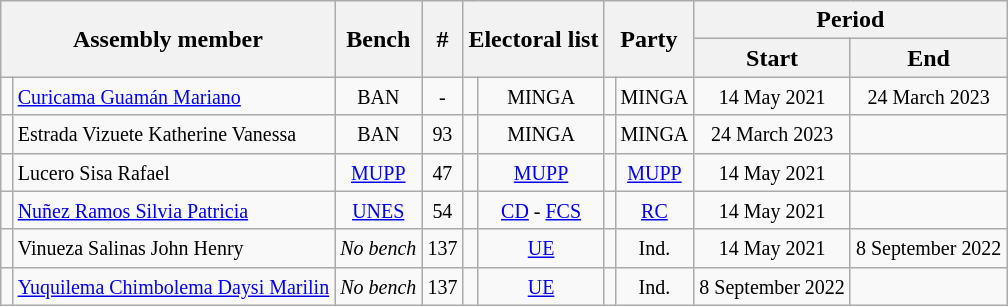<table class="wikitable sortable" style="text-align:center; margin:auto;">
<tr>
<th colspan="2" rowspan="2">Assembly member</th>
<th rowspan="2">Bench</th>
<th rowspan="2">#</th>
<th colspan="2" rowspan="2">Electoral list</th>
<th colspan="2" rowspan="2">Party</th>
<th colspan="2">Period</th>
</tr>
<tr>
<th>Start</th>
<th>End</th>
</tr>
<tr>
<td></td>
<td align="left"><small><a href='#'>Curicama Guamán Mariano</a></small></td>
<td><small>BAN</small></td>
<td><small>-</small></td>
<td></td>
<td><small>MINGA</small></td>
<td></td>
<td><small>MINGA</small></td>
<td><small>14 May 2021</small></td>
<td><small>24 March 2023</small></td>
</tr>
<tr>
<td></td>
<td align="left"><small>Estrada Vizuete Katherine Vanessa</small></td>
<td><small>BAN</small></td>
<td><small>93</small></td>
<td></td>
<td><small>MINGA</small></td>
<td></td>
<td><small>MINGA</small></td>
<td><small>24 March 2023</small></td>
<td></td>
</tr>
<tr>
<td></td>
<td align="left"><small>Lucero Sisa Rafael</small></td>
<td><small><a href='#'>MUPP</a></small></td>
<td><small>47</small></td>
<td></td>
<td><small><a href='#'>MUPP</a></small></td>
<td></td>
<td><small><a href='#'>MUPP</a></small></td>
<td><small>14 May 2021</small></td>
<td></td>
</tr>
<tr>
<td></td>
<td align="left"><small><a href='#'>Nuñez Ramos Silvia Patricia</a></small></td>
<td><small><a href='#'>UNES</a></small></td>
<td><small>54</small></td>
<td></td>
<td><small><a href='#'>CD</a> - <a href='#'>FCS</a></small></td>
<td></td>
<td><small><a href='#'>RC</a></small></td>
<td><small>14 May 2021</small></td>
<td></td>
</tr>
<tr>
<td></td>
<td align="left"><small>Vinueza Salinas John Henry</small></td>
<td><em><small>No bench</small></em></td>
<td><small>137</small></td>
<td></td>
<td><small><a href='#'>UE</a></small></td>
<td></td>
<td><small>Ind.</small></td>
<td><small>14 May 2021</small></td>
<td><small>8 September 2022</small></td>
</tr>
<tr>
<td align="center"></td>
<td><small><a href='#'>Yuquilema Chimbolema Daysi Marilin</a></small></td>
<td align="center"><em><small>No bench</small></em></td>
<td align="center"><small>137</small></td>
<td align="center"></td>
<td align="center"><small><a href='#'>UE</a></small></td>
<td align="center"></td>
<td align="center"><small>Ind.</small></td>
<td align="center"><small>8 September 2022</small></td>
<td align="center"></td>
</tr>
</table>
